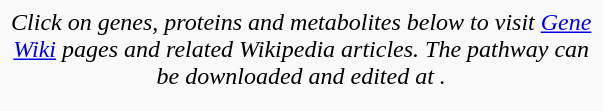<table style="margin-left: auto; margin-right: auto; border: none; text-align: center;" class="infobox">
<tr>
<td><em>Click on genes, proteins and metabolites below to visit <a href='#'>Gene Wiki</a> pages and related Wikipedia articles. The pathway can be downloaded and edited at .</em></td>
</tr>
<tr>
<td width="390px"></td>
</tr>
<tr>
<td width="390px"></td>
</tr>
</table>
